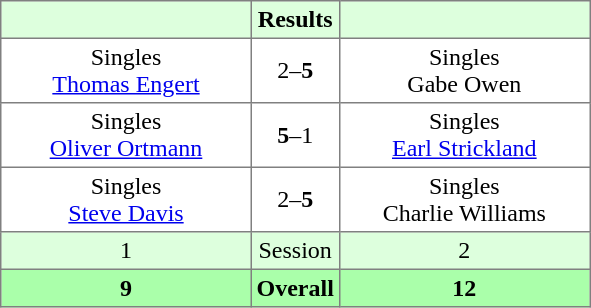<table border="1" cellpadding="3" style="border-collapse: collapse;">
<tr bgcolor="#ddffdd">
<th width="160"></th>
<th>Results</th>
<th width="160"></th>
</tr>
<tr>
<td align="center">Singles<br><a href='#'>Thomas Engert</a></td>
<td align="center">2–<strong>5</strong></td>
<td align="center">Singles<br>Gabe Owen</td>
</tr>
<tr>
<td align="center">Singles<br><a href='#'>Oliver Ortmann</a></td>
<td align="center"><strong>5</strong>–1</td>
<td align="center">Singles<br><a href='#'>Earl Strickland</a></td>
</tr>
<tr>
<td align="center">Singles<br><a href='#'>Steve Davis</a></td>
<td align="center">2–<strong>5</strong></td>
<td align="center">Singles<br>Charlie Williams</td>
</tr>
<tr bgcolor="#ddffdd">
<td align="center">1</td>
<td align="center">Session</td>
<td align="center">2</td>
</tr>
<tr bgcolor="#aaffaa">
<th align="center">9</th>
<th align="center">Overall</th>
<th align="center">12</th>
</tr>
</table>
